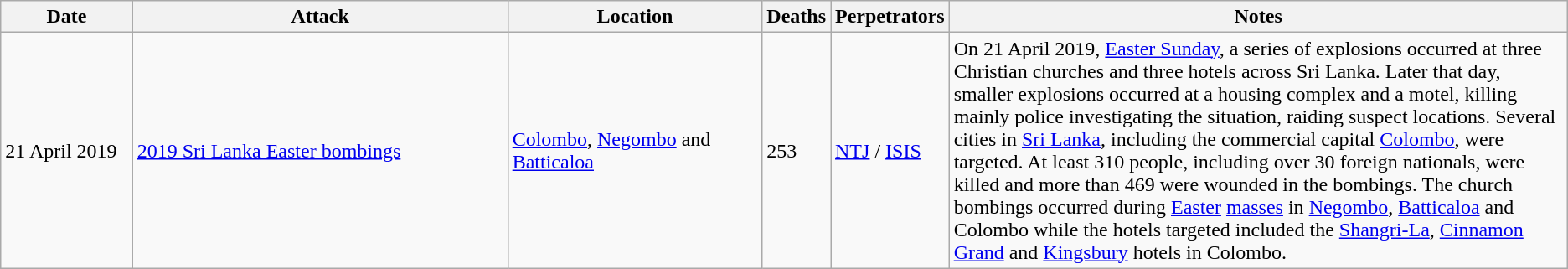<table class="wikitable plainrowheaders sortable" style="font-size:100%; text-align:left;">
<tr>
<th scope="col" width="100px">Date</th>
<th scope="col" width="300px">Attack</th>
<th scope=col width=200px>Location</th>
<th scope=col>Deaths</th>
<th scope=col>Perpetrators</th>
<th scope=col width=500px class=unsortable>Notes</th>
</tr>
<tr>
<td>21 April 2019</td>
<td><a href='#'>2019 Sri Lanka Easter bombings</a></td>
<td><a href='#'>Colombo</a>, <a href='#'>Negombo</a> and <a href='#'>Batticaloa</a></td>
<td>253</td>
<td><a href='#'>NTJ</a> / <a href='#'>ISIS</a></td>
<td>On 21 April 2019, <a href='#'>Easter Sunday</a>, a series of explosions occurred at three Christian churches and three hotels across Sri Lanka. Later that day, smaller explosions occurred at a housing complex and a motel, killing mainly police investigating the situation, raiding suspect locations. Several cities in <a href='#'>Sri Lanka</a>, including the commercial capital <a href='#'>Colombo</a>, were targeted. At least 310 people, including over 30 foreign nationals, were killed and more than 469 were wounded in the bombings. The church bombings occurred during <a href='#'>Easter</a> <a href='#'>masses</a> in <a href='#'>Negombo</a>, <a href='#'>Batticaloa</a> and Colombo while the hotels targeted included the <a href='#'>Shangri-La</a>, <a href='#'>Cinnamon Grand</a> and <a href='#'>Kingsbury</a> hotels in Colombo.</td>
</tr>
</table>
